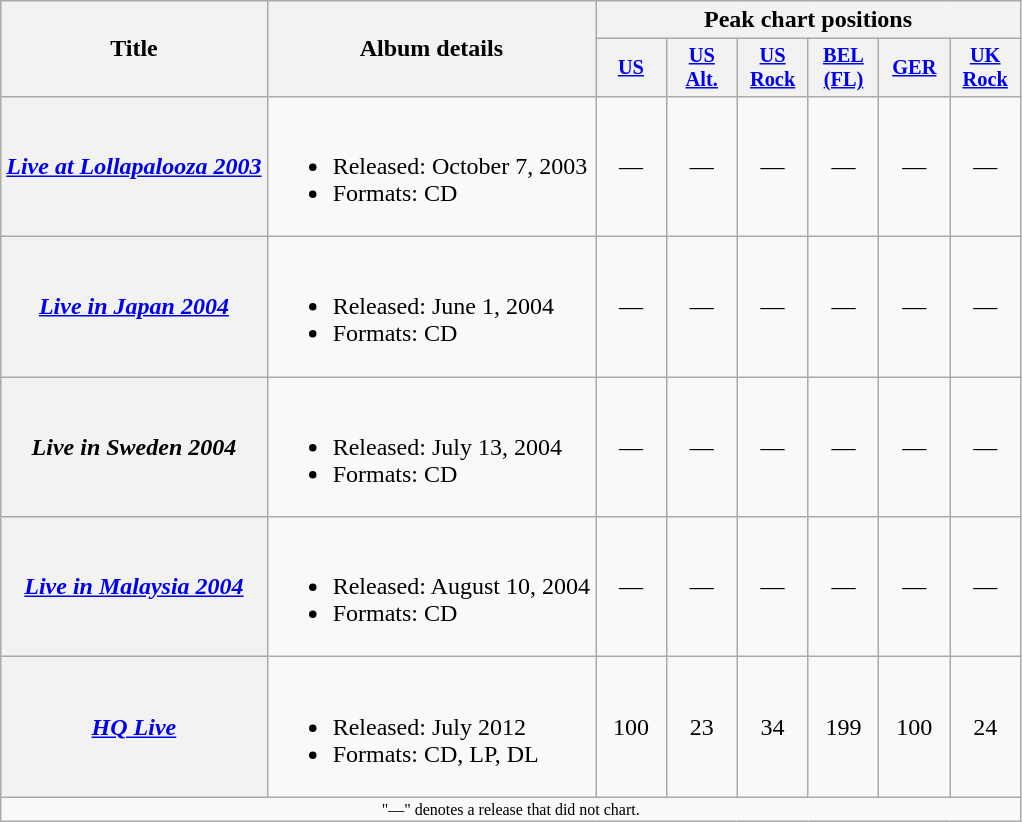<table class="wikitable plainrowheaders">
<tr>
<th rowspan="2">Title</th>
<th rowspan="2">Album details</th>
<th colspan="6">Peak chart positions</th>
</tr>
<tr>
<th style="width:3em;font-size:85%"><a href='#'>US</a><br></th>
<th style="width:3em;font-size:85%"><a href='#'>US<br>Alt.</a><br></th>
<th style="width:3em;font-size:85%"><a href='#'>US<br>Rock</a><br></th>
<th style="width:3em;font-size:85%"><a href='#'>BEL<br>(FL)</a><br></th>
<th style="width:3em;font-size:85%"><a href='#'>GER</a><br></th>
<th style="width:3em;font-size:85%"><a href='#'>UK<br>Rock</a><br></th>
</tr>
<tr>
<th scope="row"><em><a href='#'>Live at Lollapalooza 2003</a></em></th>
<td><br><ul><li>Released: October 7, 2003</li><li>Formats: CD</li></ul></td>
<td style="text-align:center;">—</td>
<td style="text-align:center;">—</td>
<td style="text-align:center;">—</td>
<td style="text-align:center;">—</td>
<td style="text-align:center;">—</td>
<td style="text-align:center;">—</td>
</tr>
<tr>
<th scope="row"><em><a href='#'>Live in Japan 2004</a></em></th>
<td><br><ul><li>Released: June 1, 2004</li><li>Formats: CD</li></ul></td>
<td style="text-align:center;">—</td>
<td style="text-align:center;">—</td>
<td style="text-align:center;">—</td>
<td style="text-align:center;">—</td>
<td style="text-align:center;">—</td>
<td style="text-align:center;">—</td>
</tr>
<tr>
<th scope="row"><em>Live in Sweden 2004</em></th>
<td><br><ul><li>Released: July 13, 2004</li><li>Formats: CD</li></ul></td>
<td style="text-align:center;">—</td>
<td style="text-align:center;">—</td>
<td style="text-align:center;">—</td>
<td style="text-align:center;">—</td>
<td style="text-align:center;">—</td>
<td style="text-align:center;">—</td>
</tr>
<tr>
<th scope="row"><em><a href='#'>Live in Malaysia 2004</a></em></th>
<td><br><ul><li>Released: August 10, 2004</li><li>Formats: CD</li></ul></td>
<td style="text-align:center;">—</td>
<td style="text-align:center;">—</td>
<td style="text-align:center;">—</td>
<td style="text-align:center;">—</td>
<td style="text-align:center;">—</td>
<td style="text-align:center;">—</td>
</tr>
<tr>
<th scope="row"><em><a href='#'>HQ Live</a></em></th>
<td><br><ul><li>Released: July 2012</li><li>Formats: CD, LP, DL</li></ul></td>
<td style="text-align:center;">100</td>
<td style="text-align:center;">23</td>
<td style="text-align:center;">34</td>
<td style="text-align:center;">199</td>
<td style="text-align:center;">100</td>
<td style="text-align:center;">24</td>
</tr>
<tr>
<td colspan="12" style="text-align:center; font-size:8pt;">"—" denotes a release that did not chart.</td>
</tr>
</table>
